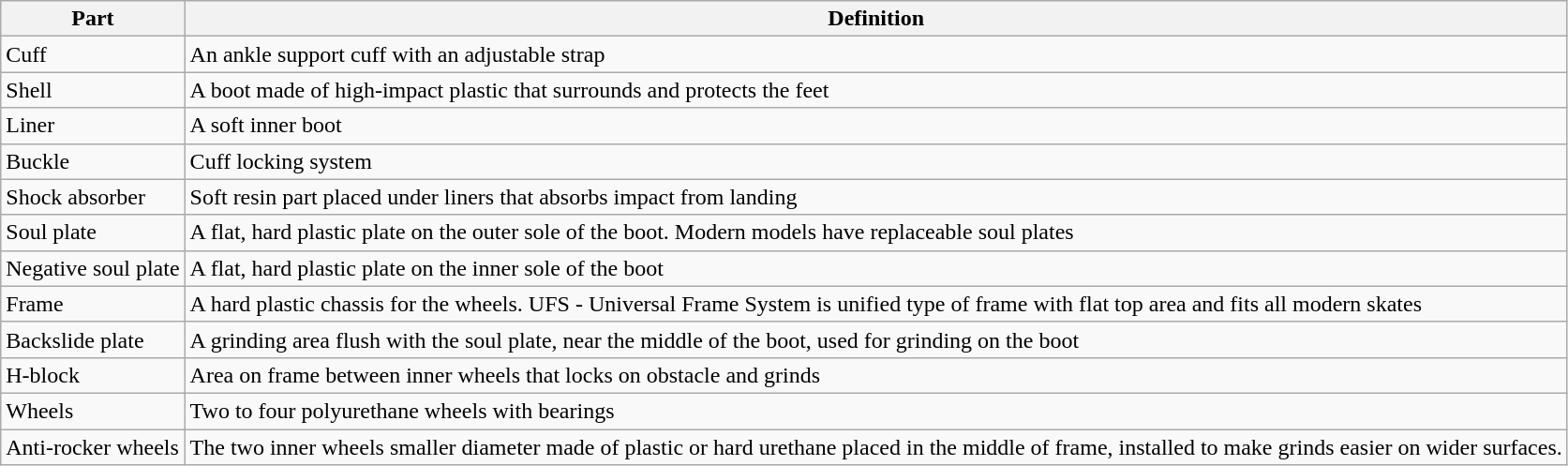<table class="wikitable">
<tr>
<th>Part</th>
<th>Definition</th>
</tr>
<tr>
<td>Cuff</td>
<td>An ankle support cuff with an adjustable strap</td>
</tr>
<tr>
<td>Shell</td>
<td>A boot made of high-impact plastic that surrounds and protects the feet</td>
</tr>
<tr>
<td>Liner</td>
<td>A soft inner boot</td>
</tr>
<tr>
<td>Buckle</td>
<td>Cuff locking system</td>
</tr>
<tr>
<td>Shock absorber</td>
<td>Soft resin part placed under liners that absorbs impact from landing</td>
</tr>
<tr>
<td>Soul plate</td>
<td>A flat, hard plastic plate on the outer sole of the boot. Modern models have replaceable soul plates</td>
</tr>
<tr>
<td>Negative soul plate</td>
<td>A flat, hard plastic plate on the inner sole of the boot</td>
</tr>
<tr>
<td>Frame</td>
<td>A hard plastic chassis for the wheels. UFS - Universal Frame System is unified type of frame with flat top area and fits all modern skates</td>
</tr>
<tr>
<td>Backslide plate</td>
<td>A grinding area flush with the soul plate, near the middle of the boot, used for grinding on the boot</td>
</tr>
<tr>
<td>H-block</td>
<td>Area on frame between inner wheels that locks on obstacle and grinds</td>
</tr>
<tr>
<td>Wheels</td>
<td>Two to four polyurethane wheels with bearings</td>
</tr>
<tr>
<td>Anti-rocker wheels</td>
<td>The two inner wheels smaller diameter made of plastic or hard urethane placed in the middle of frame, installed to make grinds easier on wider surfaces.</td>
</tr>
</table>
